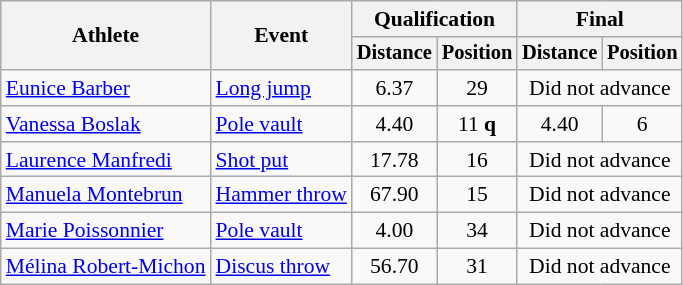<table class=wikitable style="font-size:90%">
<tr>
<th rowspan="2">Athlete</th>
<th rowspan="2">Event</th>
<th colspan="2">Qualification</th>
<th colspan="2">Final</th>
</tr>
<tr style="font-size:95%">
<th>Distance</th>
<th>Position</th>
<th>Distance</th>
<th>Position</th>
</tr>
<tr align=center>
<td align=left><a href='#'>Eunice Barber</a></td>
<td align=left><a href='#'>Long jump</a></td>
<td>6.37</td>
<td>29</td>
<td colspan=2>Did not advance</td>
</tr>
<tr align=center>
<td align=left><a href='#'>Vanessa Boslak</a></td>
<td align=left><a href='#'>Pole vault</a></td>
<td>4.40</td>
<td>11 <strong>q</strong></td>
<td>4.40</td>
<td>6</td>
</tr>
<tr align=center>
<td align=left><a href='#'>Laurence Manfredi</a></td>
<td align=left><a href='#'>Shot put</a></td>
<td>17.78</td>
<td>16</td>
<td colspan=2>Did not advance</td>
</tr>
<tr align=center>
<td align=left><a href='#'>Manuela Montebrun</a></td>
<td align=left><a href='#'>Hammer throw</a></td>
<td>67.90</td>
<td>15</td>
<td colspan=2>Did not advance</td>
</tr>
<tr align=center>
<td align=left><a href='#'>Marie Poissonnier</a></td>
<td align=left><a href='#'>Pole vault</a></td>
<td>4.00</td>
<td>34</td>
<td colspan=2>Did not advance</td>
</tr>
<tr align=center>
<td align=left><a href='#'>Mélina Robert-Michon</a></td>
<td align=left><a href='#'>Discus throw</a></td>
<td>56.70</td>
<td>31</td>
<td colspan=2>Did not advance</td>
</tr>
</table>
